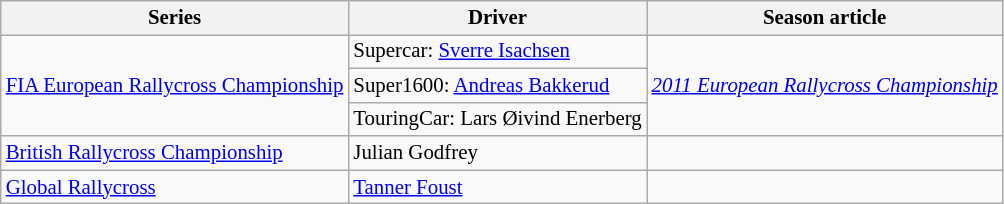<table class="wikitable" style="font-size: 87%;">
<tr>
<th>Series</th>
<th>Driver</th>
<th>Season article</th>
</tr>
<tr>
<td rowspan=3><a href='#'>FIA European Rallycross Championship</a></td>
<td>Supercar:  <a href='#'>Sverre Isachsen</a></td>
<td rowspan=3><em><a href='#'>2011 European Rallycross Championship</a></em></td>
</tr>
<tr>
<td>Super1600:  <a href='#'>Andreas Bakkerud</a></td>
</tr>
<tr>
<td>TouringCar:  Lars Øivind Enerberg</td>
</tr>
<tr>
<td><a href='#'>British Rallycross Championship</a></td>
<td> Julian Godfrey</td>
<td></td>
</tr>
<tr>
<td><a href='#'>Global Rallycross</a></td>
<td> <a href='#'>Tanner Foust</a></td>
<td></td>
</tr>
</table>
